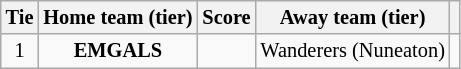<table class="wikitable" style="text-align:center; font-size:85%">
<tr>
<th>Tie</th>
<th>Home team (tier)</th>
<th>Score</th>
<th>Away team (tier)</th>
<th></th>
</tr>
<tr>
<td align="center">1</td>
<td><strong>EMGALS</strong></td>
<td align="center"></td>
<td>Wanderers (Nuneaton)</td>
<td></td>
</tr>
</table>
